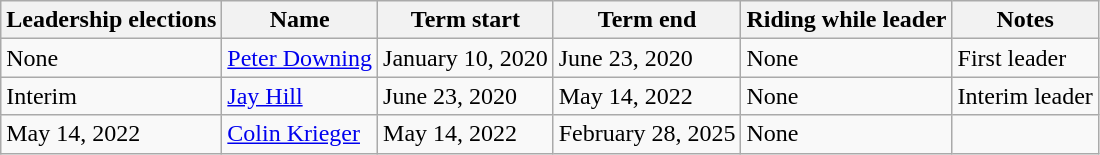<table class="wikitable">
<tr>
<th>Leadership elections</th>
<th>Name</th>
<th>Term start</th>
<th>Term end</th>
<th>Riding while leader</th>
<th>Notes</th>
</tr>
<tr>
<td>None</td>
<td><a href='#'>Peter Downing</a></td>
<td>January 10, 2020</td>
<td>June 23, 2020</td>
<td>None</td>
<td>First leader</td>
</tr>
<tr>
<td>Interim</td>
<td><a href='#'>Jay Hill</a></td>
<td>June 23, 2020</td>
<td>May 14, 2022</td>
<td>None</td>
<td>Interim leader</td>
</tr>
<tr>
<td>May 14, 2022</td>
<td><a href='#'>Colin Krieger</a></td>
<td>May 14, 2022</td>
<td>February 28, 2025</td>
<td>None</td>
<td></td>
</tr>
</table>
